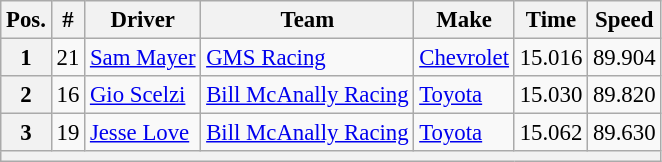<table class="wikitable" style="font-size:95%">
<tr>
<th>Pos.</th>
<th>#</th>
<th>Driver</th>
<th>Team</th>
<th>Make</th>
<th>Time</th>
<th>Speed</th>
</tr>
<tr>
<th>1</th>
<td>21</td>
<td><a href='#'>Sam Mayer</a></td>
<td><a href='#'>GMS Racing</a></td>
<td><a href='#'>Chevrolet</a></td>
<td>15.016</td>
<td>89.904</td>
</tr>
<tr>
<th>2</th>
<td>16</td>
<td><a href='#'>Gio Scelzi</a></td>
<td><a href='#'>Bill McAnally Racing</a></td>
<td><a href='#'>Toyota</a></td>
<td>15.030</td>
<td>89.820</td>
</tr>
<tr>
<th>3</th>
<td>19</td>
<td><a href='#'>Jesse Love</a></td>
<td><a href='#'>Bill McAnally Racing</a></td>
<td><a href='#'>Toyota</a></td>
<td>15.062</td>
<td>89.630</td>
</tr>
<tr>
<th colspan="7"></th>
</tr>
</table>
